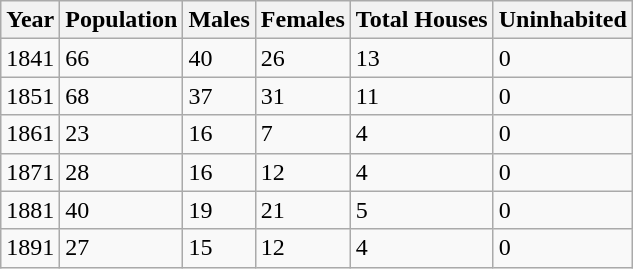<table class="wikitable">
<tr>
<th>Year</th>
<th>Population</th>
<th>Males</th>
<th>Females</th>
<th>Total Houses</th>
<th>Uninhabited</th>
</tr>
<tr>
<td>1841</td>
<td>66</td>
<td>40</td>
<td>26</td>
<td>13</td>
<td>0</td>
</tr>
<tr>
<td>1851</td>
<td>68</td>
<td>37</td>
<td>31</td>
<td>11</td>
<td>0</td>
</tr>
<tr>
<td>1861</td>
<td>23</td>
<td>16</td>
<td>7</td>
<td>4</td>
<td>0</td>
</tr>
<tr>
<td>1871</td>
<td>28</td>
<td>16</td>
<td>12</td>
<td>4</td>
<td>0</td>
</tr>
<tr>
<td>1881</td>
<td>40</td>
<td>19</td>
<td>21</td>
<td>5</td>
<td>0</td>
</tr>
<tr>
<td>1891</td>
<td>27</td>
<td>15</td>
<td>12</td>
<td>4</td>
<td>0</td>
</tr>
</table>
